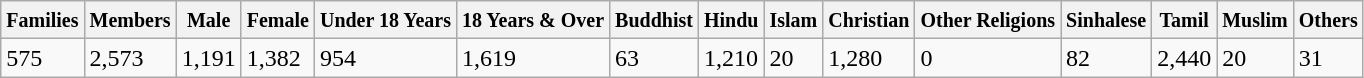<table class="wikitable">
<tr>
<th><small>Families</small></th>
<th><small>Members</small></th>
<th><small>Male</small></th>
<th><small>Female</small></th>
<th><small>Under 18 Years</small></th>
<th><small>18 Years & Over</small></th>
<th><small>Buddhist</small></th>
<th><small>Hindu</small></th>
<th><small>Islam</small></th>
<th><small>Christian</small></th>
<th><small>Other Religions</small></th>
<th><small>Sinhalese</small></th>
<th><small>Tamil</small></th>
<th><small>Muslim</small></th>
<th><small>Others</small></th>
</tr>
<tr>
<td>575</td>
<td>2,573</td>
<td>1,191</td>
<td>1,382</td>
<td>954</td>
<td>1,619</td>
<td>63</td>
<td>1,210</td>
<td>20</td>
<td>1,280</td>
<td>0</td>
<td>82</td>
<td>2,440</td>
<td>20</td>
<td>31</td>
</tr>
</table>
